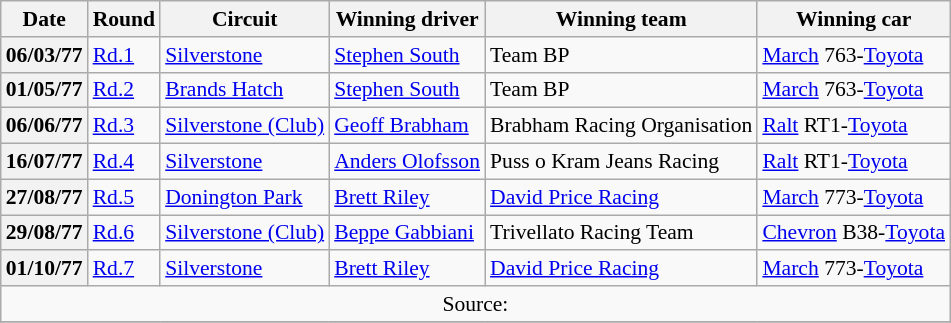<table class="wikitable" style="font-size: 90%;">
<tr>
<th>Date</th>
<th>Round</th>
<th>Circuit</th>
<th>Winning driver</th>
<th>Winning team</th>
<th>Winning car</th>
</tr>
<tr>
<th>06/03/77</th>
<td><a href='#'>Rd.1</a></td>
<td> <a href='#'>Silverstone</a></td>
<td> <a href='#'>Stephen South</a></td>
<td>Team BP</td>
<td><a href='#'>March</a> 763-<a href='#'>Toyota</a></td>
</tr>
<tr>
<th>01/05/77</th>
<td><a href='#'>Rd.2</a></td>
<td> <a href='#'>Brands Hatch</a></td>
<td> <a href='#'>Stephen South</a></td>
<td>Team BP</td>
<td><a href='#'>March</a> 763-<a href='#'>Toyota</a></td>
</tr>
<tr>
<th>06/06/77</th>
<td><a href='#'>Rd.3</a></td>
<td> <a href='#'>Silverstone (Club)</a></td>
<td> <a href='#'>Geoff Brabham</a></td>
<td>Brabham Racing Organisation</td>
<td><a href='#'>Ralt</a> RT1-<a href='#'>Toyota</a></td>
</tr>
<tr>
<th>16/07/77</th>
<td><a href='#'>Rd.4</a></td>
<td> <a href='#'>Silverstone</a></td>
<td> <a href='#'>Anders Olofsson</a></td>
<td>Puss o Kram Jeans Racing</td>
<td><a href='#'>Ralt</a> RT1-<a href='#'>Toyota</a></td>
</tr>
<tr>
<th>27/08/77</th>
<td><a href='#'>Rd.5</a></td>
<td> <a href='#'>Donington Park</a></td>
<td> <a href='#'>Brett Riley</a></td>
<td><a href='#'>David Price Racing</a></td>
<td><a href='#'>March</a> 773-<a href='#'>Toyota</a></td>
</tr>
<tr>
<th>29/08/77</th>
<td><a href='#'>Rd.6</a></td>
<td> <a href='#'>Silverstone (Club)</a></td>
<td> <a href='#'>Beppe Gabbiani</a></td>
<td>Trivellato Racing Team</td>
<td><a href='#'>Chevron</a> B38-<a href='#'>Toyota</a></td>
</tr>
<tr>
<th>01/10/77</th>
<td><a href='#'>Rd.7</a></td>
<td> <a href='#'>Silverstone</a></td>
<td> <a href='#'>Brett Riley</a></td>
<td><a href='#'>David Price Racing</a></td>
<td><a href='#'>March</a> 773-<a href='#'>Toyota</a></td>
</tr>
<tr>
<td colspan=6 align=center>Source:</td>
</tr>
<tr>
</tr>
</table>
